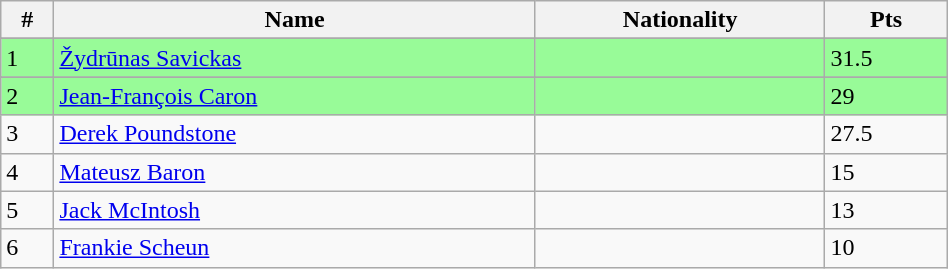<table class="wikitable" style="display: inline-table; width: 50%;">
<tr>
<th>#</th>
<th>Name</th>
<th>Nationality</th>
<th>Pts</th>
</tr>
<tr>
</tr>
<tr style="background:palegreen;">
<td>1</td>
<td><a href='#'>Žydrūnas Savickas</a></td>
<td></td>
<td>31.5</td>
</tr>
<tr>
</tr>
<tr style="background:palegreen;">
<td>2</td>
<td><a href='#'>Jean-François Caron</a></td>
<td></td>
<td>29</td>
</tr>
<tr>
<td>3</td>
<td><a href='#'>Derek Poundstone</a></td>
<td></td>
<td>27.5</td>
</tr>
<tr>
<td>4</td>
<td><a href='#'>Mateusz Baron</a></td>
<td></td>
<td>15</td>
</tr>
<tr>
<td>5</td>
<td><a href='#'>Jack McIntosh</a></td>
<td></td>
<td>13</td>
</tr>
<tr>
<td>6</td>
<td><a href='#'>Frankie Scheun</a></td>
<td></td>
<td>10</td>
</tr>
</table>
